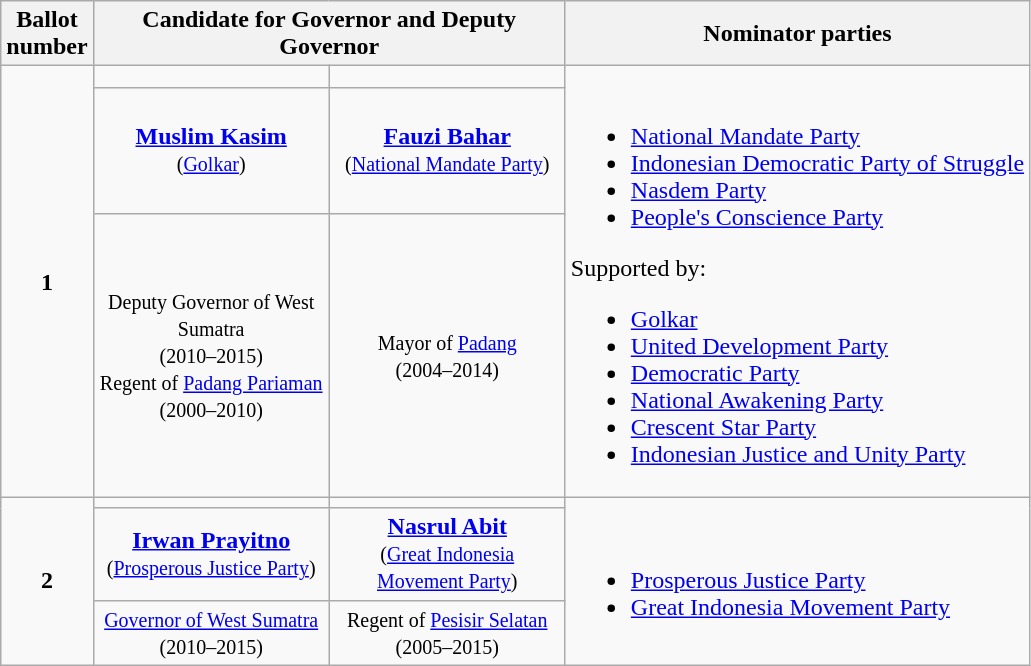<table class="wikitable">
<tr>
<th>Ballot<br>number</th>
<th colspan="2">Candidate for Governor and Deputy Governor</th>
<th>Nominator parties</th>
</tr>
<tr>
<td rowspan="3" style="text-align:center"><strong>1</strong></td>
<td></td>
<td></td>
<td rowspan="3"><br><ul><li><a href='#'>National Mandate Party</a></li><li><a href='#'>Indonesian Democratic Party of Struggle</a></li><li><a href='#'>Nasdem Party</a></li><li><a href='#'>People's Conscience Party</a></li></ul><div>Supported by:<ul><li><a href='#'>Golkar</a></li><li><a href='#'>United Development Party</a></li><li><a href='#'>Democratic Party</a></li><li><a href='#'>National Awakening Party</a></li><li><a href='#'>Crescent Star Party</a></li><li><a href='#'>Indonesian Justice and Unity Party</a></div></li></ul></td>
</tr>
<tr>
<td width=150 style="text-align:center"><strong><a href='#'>Muslim Kasim</a></strong> <br><small>(<a href='#'>Golkar</a>)</small></td>
<td width=150 style="text-align:center"><strong><a href='#'>Fauzi Bahar</a></strong> <br><small>(<a href='#'>National Mandate Party</a>)</small></td>
</tr>
<tr>
<td style="text-align:center"><small>Deputy Governor of West Sumatra<br>(2010–2015)<br>Regent of <a href='#'>Padang Pariaman</a><br>(2000–2010)</small></td>
<td style="text-align:center"><small>Mayor of <a href='#'>Padang</a><br>(2004–2014)</small></td>
</tr>
<tr>
<td rowspan="3" style="text-align:center"><strong>2</strong></td>
<td></td>
<td></td>
<td rowspan="3"><br><ul><li><a href='#'>Prosperous Justice Party</a></li><li><a href='#'>Great Indonesia Movement Party</a></li></ul></td>
</tr>
<tr>
<td width=150 style="text-align:center"><strong><a href='#'>Irwan Prayitno</a></strong> <small>(<a href='#'>Prosperous Justice Party</a>)</small></td>
<td width=150 style="text-align:center"><strong><a href='#'>Nasrul Abit</a></strong> <br><small>(<a href='#'>Great Indonesia Movement Party</a>)</small></td>
</tr>
<tr>
<td style="text-align:center"><small><a href='#'>Governor of West Sumatra</a><br>(2010–2015)</small></td>
<td style="text-align:center"><small>Regent of <a href='#'>Pesisir Selatan</a><br>(2005–2015)</small></td>
</tr>
</table>
